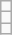<table class="wikitable" style="text-align:center;">
<tr>
<td></td>
</tr>
<tr>
<td></td>
</tr>
<tr>
<td></td>
</tr>
</table>
